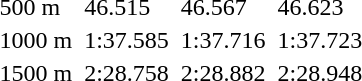<table>
<tr>
<td>500 m</td>
<td></td>
<td>46.515</td>
<td></td>
<td>46.567</td>
<td></td>
<td>46.623</td>
</tr>
<tr>
<td>1000 m</td>
<td></td>
<td>1:37.585</td>
<td></td>
<td>1:37.716</td>
<td></td>
<td>1:37.723</td>
</tr>
<tr>
<td>1500 m</td>
<td></td>
<td>2:28.758</td>
<td></td>
<td>2:28.882</td>
<td></td>
<td>2:28.948</td>
</tr>
</table>
